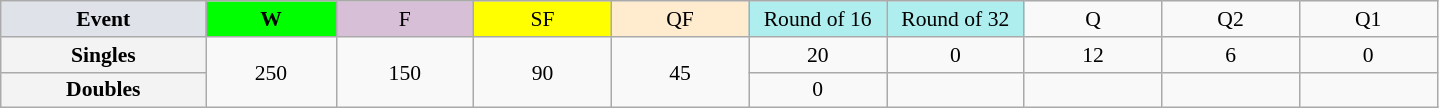<table class=wikitable style=font-size:90%;text-align:center>
<tr>
<td style="width:130px; background:#dfe2e9;"><strong>Event</strong></td>
<td style="width:80px; background:lime;"><strong>W</strong></td>
<td style="width:85px; background:thistle;">F</td>
<td style="width:85px; background:#ff0;">SF</td>
<td style="width:85px; background:#ffebcd;">QF</td>
<td style="width:85px; background:#afeeee;">Round of 16</td>
<td style="width:85px; background:#afeeee;">Round of 32</td>
<td width=85>Q</td>
<td width=85>Q2</td>
<td width=85>Q1</td>
</tr>
<tr>
<th style="background:#f3f3f3;">Singles</th>
<td rowspan=2>250</td>
<td rowspan=2>150</td>
<td rowspan=2>90</td>
<td rowspan=2>45</td>
<td>20</td>
<td>0</td>
<td>12</td>
<td>6</td>
<td>0</td>
</tr>
<tr>
<th style="background:#f3f3f3;">Doubles</th>
<td>0</td>
<td></td>
<td></td>
<td></td>
<td></td>
</tr>
</table>
